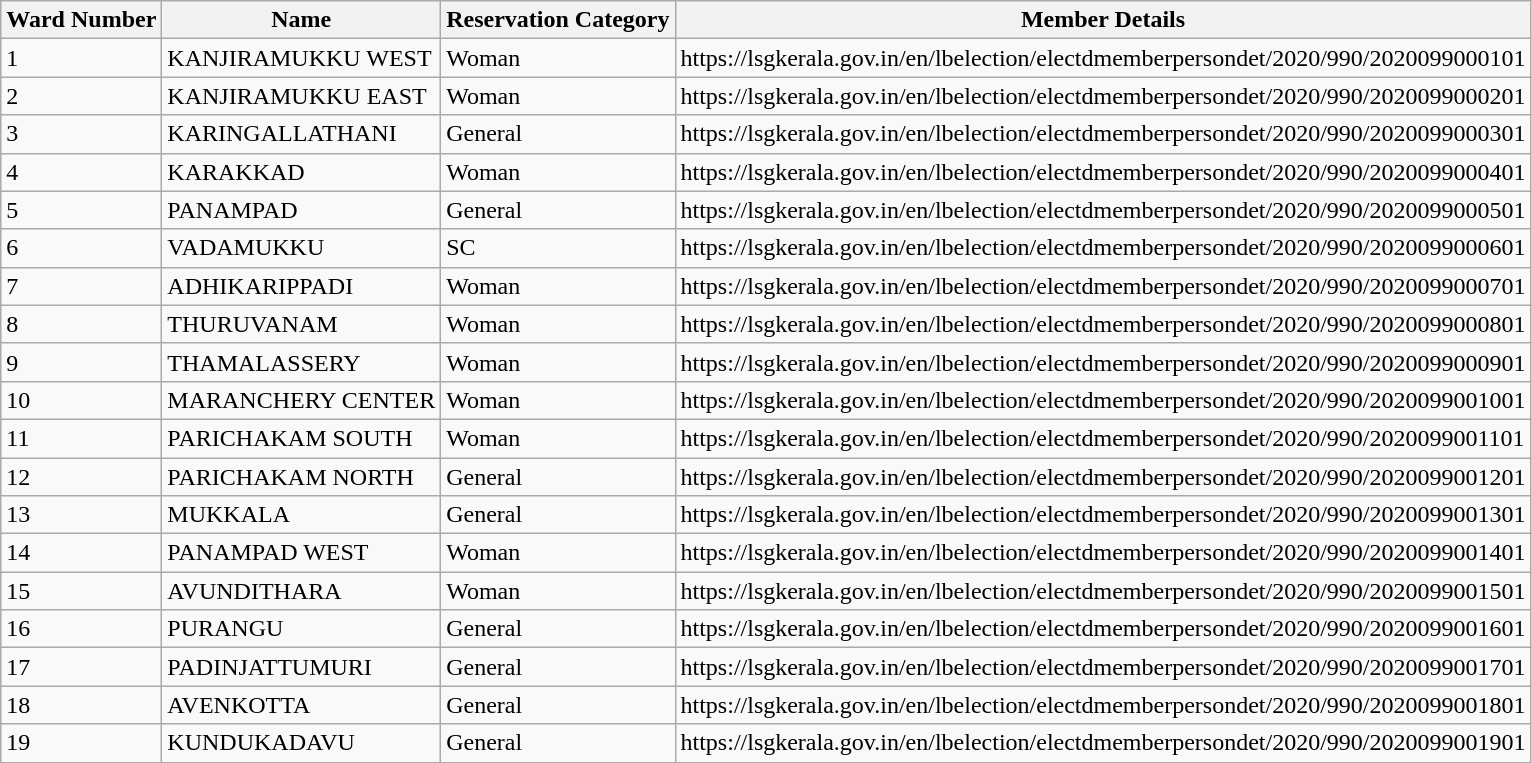<table class="wikitable">
<tr>
<th>Ward Number</th>
<th>Name</th>
<th>Reservation Category</th>
<th>Member Details</th>
</tr>
<tr>
<td>1</td>
<td>KANJIRAMUKKU WEST</td>
<td>Woman</td>
<td>https://lsgkerala.gov.in/en/lbelection/electdmemberpersondet/2020/990/2020099000101</td>
</tr>
<tr>
<td>2</td>
<td>KANJIRAMUKKU EAST</td>
<td>Woman</td>
<td>https://lsgkerala.gov.in/en/lbelection/electdmemberpersondet/2020/990/2020099000201</td>
</tr>
<tr>
<td>3</td>
<td>KARINGALLATHANI</td>
<td>General</td>
<td>https://lsgkerala.gov.in/en/lbelection/electdmemberpersondet/2020/990/2020099000301</td>
</tr>
<tr>
<td>4</td>
<td>KARAKKAD</td>
<td>Woman</td>
<td>https://lsgkerala.gov.in/en/lbelection/electdmemberpersondet/2020/990/2020099000401</td>
</tr>
<tr>
<td>5</td>
<td>PANAMPAD</td>
<td>General</td>
<td>https://lsgkerala.gov.in/en/lbelection/electdmemberpersondet/2020/990/2020099000501</td>
</tr>
<tr>
<td>6</td>
<td>VADAMUKKU</td>
<td>SC</td>
<td>https://lsgkerala.gov.in/en/lbelection/electdmemberpersondet/2020/990/2020099000601</td>
</tr>
<tr>
<td>7</td>
<td>ADHIKARIPPADI</td>
<td>Woman</td>
<td>https://lsgkerala.gov.in/en/lbelection/electdmemberpersondet/2020/990/2020099000701</td>
</tr>
<tr>
<td>8</td>
<td>THURUVANAM</td>
<td>Woman</td>
<td>https://lsgkerala.gov.in/en/lbelection/electdmemberpersondet/2020/990/2020099000801</td>
</tr>
<tr>
<td>9</td>
<td>THAMALASSERY</td>
<td>Woman</td>
<td>https://lsgkerala.gov.in/en/lbelection/electdmemberpersondet/2020/990/2020099000901</td>
</tr>
<tr>
<td>10</td>
<td>MARANCHERY CENTER</td>
<td>Woman</td>
<td>https://lsgkerala.gov.in/en/lbelection/electdmemberpersondet/2020/990/2020099001001</td>
</tr>
<tr>
<td>11</td>
<td>PARICHAKAM SOUTH</td>
<td>Woman</td>
<td>https://lsgkerala.gov.in/en/lbelection/electdmemberpersondet/2020/990/2020099001101</td>
</tr>
<tr>
<td>12</td>
<td>PARICHAKAM NORTH</td>
<td>General</td>
<td>https://lsgkerala.gov.in/en/lbelection/electdmemberpersondet/2020/990/2020099001201</td>
</tr>
<tr>
<td>13</td>
<td>MUKKALA</td>
<td>General</td>
<td>https://lsgkerala.gov.in/en/lbelection/electdmemberpersondet/2020/990/2020099001301</td>
</tr>
<tr>
<td>14</td>
<td>PANAMPAD WEST</td>
<td>Woman</td>
<td>https://lsgkerala.gov.in/en/lbelection/electdmemberpersondet/2020/990/2020099001401</td>
</tr>
<tr>
<td>15</td>
<td>AVUNDITHARA</td>
<td>Woman</td>
<td>https://lsgkerala.gov.in/en/lbelection/electdmemberpersondet/2020/990/2020099001501</td>
</tr>
<tr>
<td>16</td>
<td>PURANGU</td>
<td>General</td>
<td>https://lsgkerala.gov.in/en/lbelection/electdmemberpersondet/2020/990/2020099001601</td>
</tr>
<tr>
<td>17</td>
<td>PADINJATTUMURI</td>
<td>General</td>
<td>https://lsgkerala.gov.in/en/lbelection/electdmemberpersondet/2020/990/2020099001701</td>
</tr>
<tr>
<td>18</td>
<td>AVENKOTTA</td>
<td>General</td>
<td>https://lsgkerala.gov.in/en/lbelection/electdmemberpersondet/2020/990/2020099001801</td>
</tr>
<tr>
<td>19</td>
<td>KUNDUKADAVU</td>
<td>General</td>
<td>https://lsgkerala.gov.in/en/lbelection/electdmemberpersondet/2020/990/2020099001901</td>
</tr>
</table>
